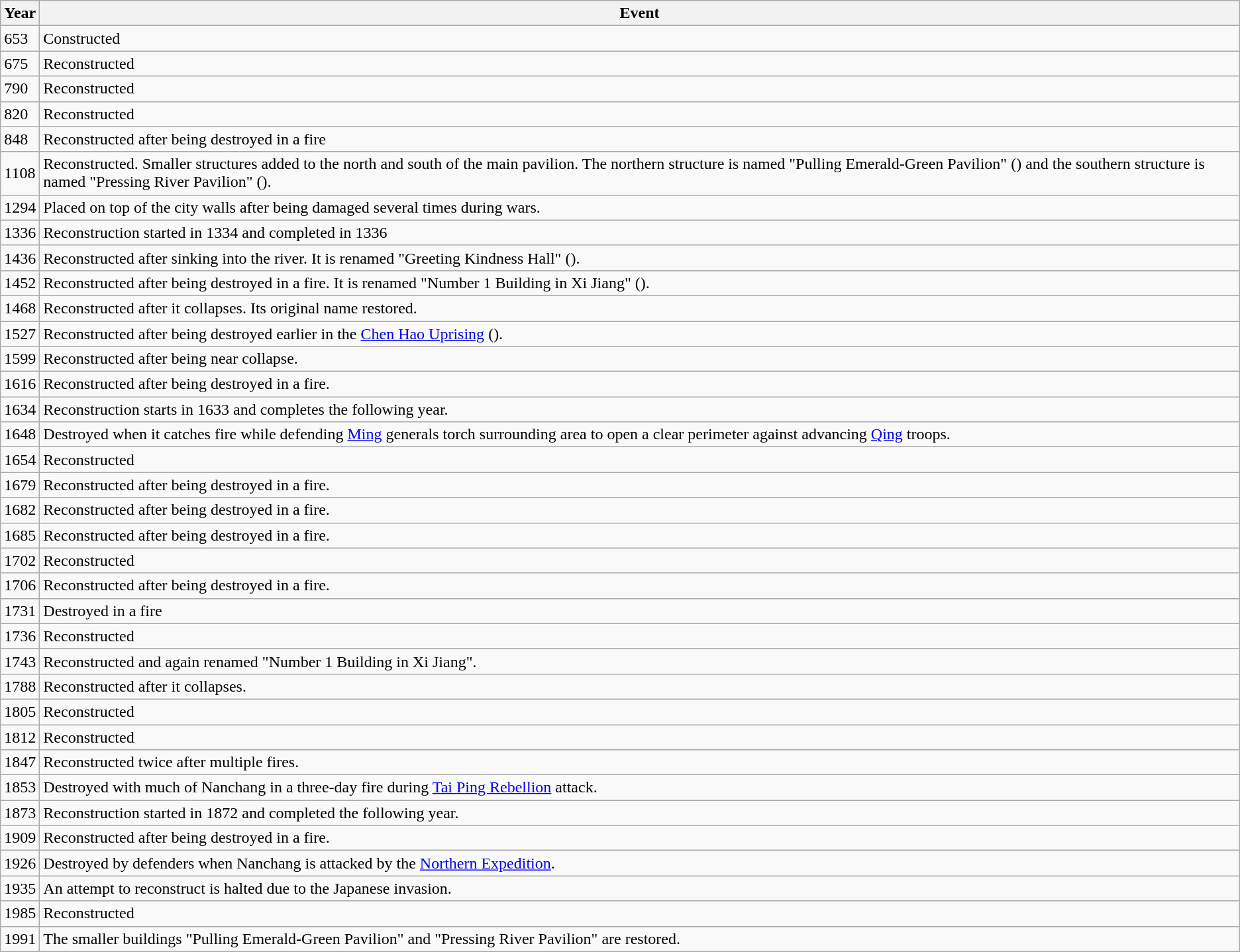<table class="wikitable" border="1">
<tr>
<th>Year</th>
<th>Event</th>
</tr>
<tr>
<td>653</td>
<td>Constructed</td>
</tr>
<tr>
<td>675</td>
<td>Reconstructed</td>
</tr>
<tr>
<td>790</td>
<td>Reconstructed</td>
</tr>
<tr>
<td>820</td>
<td>Reconstructed</td>
</tr>
<tr>
<td>848</td>
<td>Reconstructed after being destroyed in a fire</td>
</tr>
<tr>
<td>1108</td>
<td>Reconstructed. Smaller structures added to the north and south of the main pavilion.  The northern structure is named "Pulling Emerald-Green Pavilion" () and the southern structure is named "Pressing River Pavilion" ().</td>
</tr>
<tr>
<td>1294</td>
<td>Placed on top of the city walls after being damaged several times during wars.</td>
</tr>
<tr>
<td>1336</td>
<td>Reconstruction started in 1334 and completed in 1336</td>
</tr>
<tr>
<td>1436</td>
<td>Reconstructed after sinking into the river. It is renamed "Greeting Kindness Hall" ().</td>
</tr>
<tr>
<td>1452</td>
<td>Reconstructed after being destroyed in a fire. It is renamed "Number 1 Building in Xi Jiang" ().</td>
</tr>
<tr>
<td>1468</td>
<td>Reconstructed after it collapses. Its original name restored.</td>
</tr>
<tr>
<td>1527</td>
<td>Reconstructed after being destroyed earlier in the <a href='#'>Chen Hao Uprising</a> ().</td>
</tr>
<tr>
<td>1599</td>
<td>Reconstructed after being near collapse.</td>
</tr>
<tr>
<td>1616</td>
<td>Reconstructed after being destroyed in a fire.</td>
</tr>
<tr>
<td>1634</td>
<td>Reconstruction starts in 1633 and completes the following year.</td>
</tr>
<tr>
<td>1648</td>
<td>Destroyed when it catches fire while defending <a href='#'>Ming</a> generals torch surrounding area to open a clear perimeter against advancing <a href='#'>Qing</a> troops.</td>
</tr>
<tr>
<td>1654</td>
<td>Reconstructed</td>
</tr>
<tr>
<td>1679</td>
<td>Reconstructed after being destroyed in a fire.</td>
</tr>
<tr>
<td>1682</td>
<td>Reconstructed after being destroyed in a fire.</td>
</tr>
<tr>
<td>1685</td>
<td>Reconstructed after being destroyed in a fire.</td>
</tr>
<tr>
<td>1702</td>
<td>Reconstructed</td>
</tr>
<tr>
<td>1706</td>
<td>Reconstructed after being destroyed in a fire.</td>
</tr>
<tr>
<td>1731</td>
<td>Destroyed in a fire</td>
</tr>
<tr>
<td>1736</td>
<td>Reconstructed</td>
</tr>
<tr>
<td>1743</td>
<td>Reconstructed and again renamed "Number 1 Building in Xi Jiang".</td>
</tr>
<tr>
<td>1788</td>
<td>Reconstructed after it collapses.</td>
</tr>
<tr>
<td>1805</td>
<td>Reconstructed</td>
</tr>
<tr>
<td>1812</td>
<td>Reconstructed</td>
</tr>
<tr>
<td>1847</td>
<td>Reconstructed twice after multiple fires.</td>
</tr>
<tr>
<td>1853</td>
<td>Destroyed with much of Nanchang in a three-day fire during <a href='#'>Tai Ping Rebellion</a> attack.</td>
</tr>
<tr>
<td>1873</td>
<td>Reconstruction started in 1872 and completed the following year.</td>
</tr>
<tr>
<td>1909</td>
<td>Reconstructed after being destroyed in a fire.</td>
</tr>
<tr>
<td>1926</td>
<td>Destroyed by defenders when Nanchang is attacked by the <a href='#'>Northern Expedition</a>.</td>
</tr>
<tr>
<td>1935</td>
<td>An attempt to reconstruct is halted due to the Japanese invasion.</td>
</tr>
<tr>
<td>1985</td>
<td>Reconstructed</td>
</tr>
<tr>
<td>1991</td>
<td>The smaller buildings "Pulling Emerald-Green Pavilion" and "Pressing River Pavilion"  are restored.</td>
</tr>
</table>
